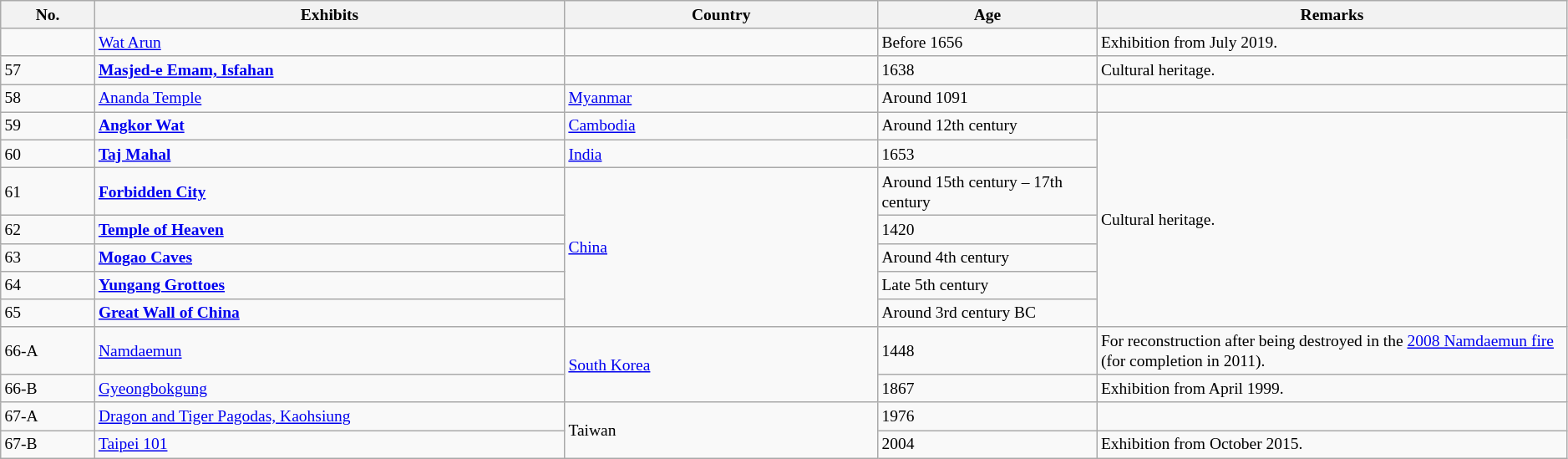<table class="wikitable" style="text-align:left;font-size:small;">
<tr>
<th width=6%>No.</th>
<th width=30%>Exhibits</th>
<th width=20%>Country</th>
<th width=14%>Age</th>
<th width=32%>Remarks</th>
</tr>
<tr>
<td></td>
<td><a href='#'>Wat Arun</a></td>
<td></td>
<td>Before 1656</td>
<td>Exhibition from July 2019.</td>
</tr>
<tr>
<td>57</td>
<td><strong><a href='#'>Masjed-e Emam, Isfahan</a></strong></td>
<td></td>
<td>1638</td>
<td>Cultural heritage.</td>
</tr>
<tr>
<td>58</td>
<td><a href='#'>Ananda Temple</a></td>
<td> <a href='#'>Myanmar</a></td>
<td>Around 1091</td>
</tr>
<tr>
<td>59</td>
<td><strong><a href='#'>Angkor Wat</a></strong></td>
<td> <a href='#'>Cambodia</a></td>
<td>Around 12th century</td>
<td rowspan="7">Cultural heritage.</td>
</tr>
<tr>
<td>60</td>
<td><strong><a href='#'>Taj Mahal</a></strong></td>
<td> <a href='#'>India</a></td>
<td>1653</td>
</tr>
<tr>
<td>61</td>
<td><strong><a href='#'>Forbidden City</a></strong></td>
<td rowspan="5"> <a href='#'>China</a></td>
<td>Around 15th century – 17th century</td>
</tr>
<tr>
<td>62</td>
<td><strong><a href='#'>Temple of Heaven</a></strong></td>
<td>1420</td>
</tr>
<tr>
<td>63</td>
<td><strong><a href='#'>Mogao Caves</a></strong></td>
<td>Around 4th century</td>
</tr>
<tr>
<td>64</td>
<td><strong><a href='#'>Yungang Grottoes</a></strong></td>
<td>Late 5th century</td>
</tr>
<tr>
<td>65</td>
<td><strong><a href='#'>Great Wall of China</a></strong></td>
<td>Around 3rd century BC</td>
</tr>
<tr>
<td>66-A</td>
<td><a href='#'>Namdaemun</a></td>
<td rowspan="2"> <a href='#'>South Korea</a></td>
<td>1448</td>
<td>For reconstruction after being destroyed in the <a href='#'>2008 Namdaemun fire</a> (for completion in 2011).</td>
</tr>
<tr>
<td>66-B</td>
<td><a href='#'>Gyeongbokgung</a></td>
<td>1867</td>
<td>Exhibition from April 1999.</td>
</tr>
<tr>
<td>67-A</td>
<td><a href='#'>Dragon and Tiger Pagodas, Kaohsiung</a></td>
<td rowspan="2"> Taiwan</td>
<td>1976</td>
</tr>
<tr>
<td>67-B</td>
<td><a href='#'>Taipei 101</a></td>
<td>2004</td>
<td>Exhibition from October 2015.</td>
</tr>
</table>
